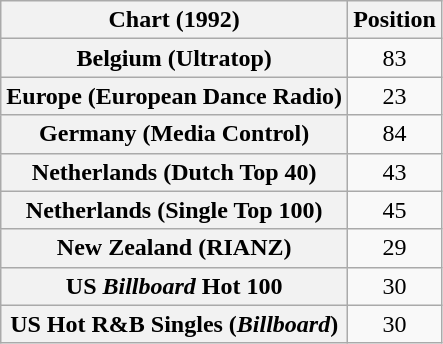<table class="wikitable sortable plainrowheaders" style="text-align:center">
<tr>
<th>Chart (1992)</th>
<th>Position</th>
</tr>
<tr>
<th scope="row">Belgium (Ultratop)</th>
<td>83</td>
</tr>
<tr>
<th scope="row">Europe (European Dance Radio)</th>
<td>23</td>
</tr>
<tr>
<th scope="row">Germany (Media Control)</th>
<td>84</td>
</tr>
<tr>
<th scope="row">Netherlands (Dutch Top 40)</th>
<td>43</td>
</tr>
<tr>
<th scope="row">Netherlands (Single Top 100)</th>
<td>45</td>
</tr>
<tr>
<th scope="row">New Zealand (RIANZ)</th>
<td>29</td>
</tr>
<tr>
<th scope="row">US <em>Billboard</em> Hot 100</th>
<td>30</td>
</tr>
<tr>
<th scope="row">US Hot R&B Singles (<em>Billboard</em>)</th>
<td>30</td>
</tr>
</table>
